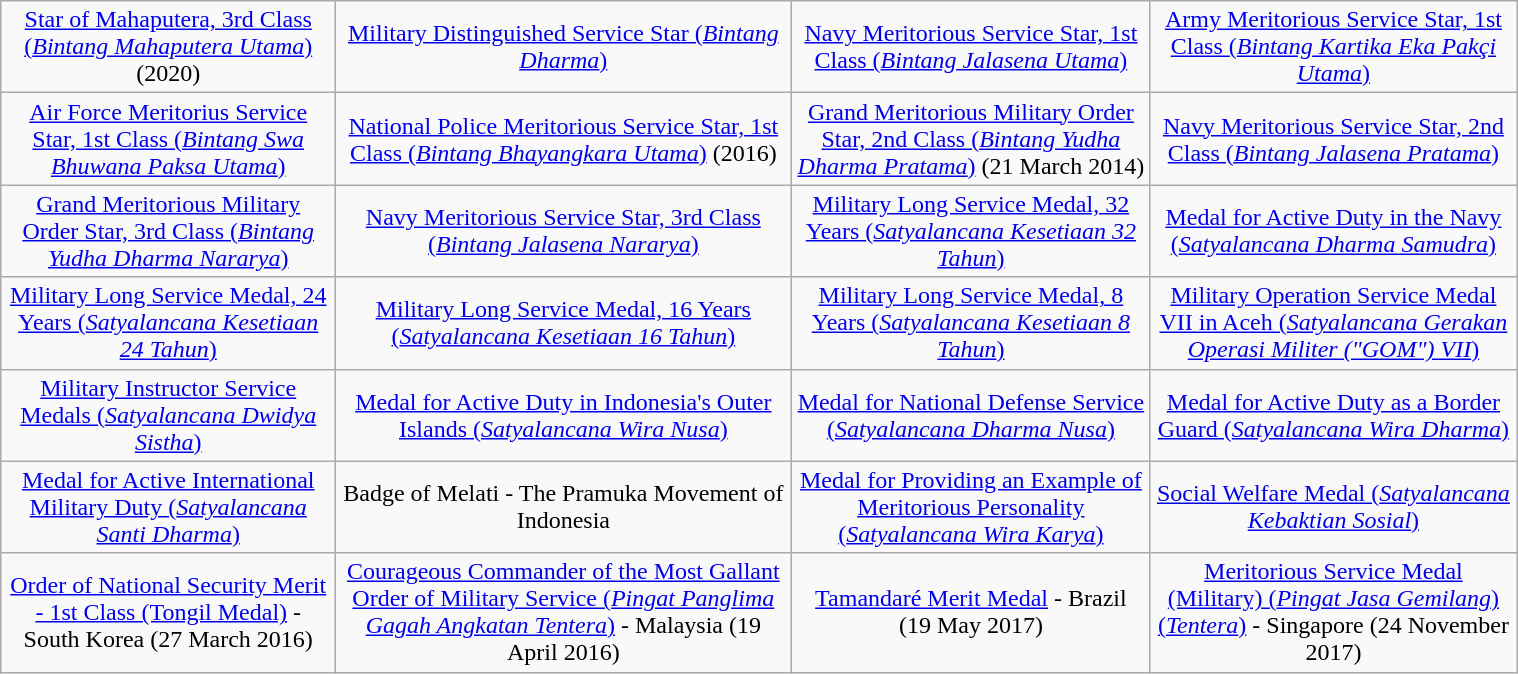<table class="wikitable" width="80%" style="margin:1em auto; text-align:center;">
<tr>
<td colspan="1"><a href='#'>Star of Mahaputera, 3rd Class (<em>Bintang Mahaputera Utama</em>)</a> (2020)</td>
<td colspan="1"><a href='#'>Military Distinguished Service Star (<em>Bintang Dharma</em>)</a></td>
<td colspan="1"><a href='#'>Navy Meritorious Service Star, 1st Class (<em>Bintang Jalasena Utama</em>)</a></td>
<td colspan="1"><a href='#'>Army Meritorious Service Star, 1st Class (<em>Bintang Kartika Eka Pakçi Utama</em>)</a></td>
</tr>
<tr>
<td colspan="1"><a href='#'>Air Force Meritorius Service Star, 1st Class (<em>Bintang Swa Bhuwana Paksa Utama</em>)</a></td>
<td colspan="1"><a href='#'>National Police Meritorious Service Star, 1st Class (<em>Bintang Bhayangkara Utama</em>)</a> (2016)</td>
<td colspan="1"><a href='#'>Grand Meritorious Military Order Star, 2nd Class (<em>Bintang Yudha Dharma Pratama</em>)</a> (21 March 2014)</td>
<td colspan="1"><a href='#'>Navy Meritorious Service Star, 2nd Class (<em>Bintang Jalasena Pratama</em>)</a></td>
</tr>
<tr>
<td colspan="1"><a href='#'>Grand Meritorious Military Order Star, 3rd Class (<em>Bintang Yudha Dharma Nararya</em>)</a></td>
<td colspan="1"><a href='#'>Navy Meritorious Service Star, 3rd Class (<em>Bintang Jalasena Nararya</em>)</a></td>
<td colspan="1"><a href='#'>Military Long Service Medal, 32 Years (<em>Satyalancana Kesetiaan 32 Tahun</em>)</a></td>
<td colspan="1"><a href='#'>Medal for Active Duty in the Navy (<em>Satyalancana Dharma Samudra</em>)</a></td>
</tr>
<tr>
<td colspan="1"><a href='#'>Military Long Service Medal, 24 Years (<em>Satyalancana Kesetiaan 24 Tahun</em>)</a></td>
<td colspan="1"><a href='#'>Military Long Service Medal, 16 Years (<em>Satyalancana Kesetiaan 16 Tahun</em>)</a></td>
<td colspan="1"><a href='#'>Military Long Service Medal, 8 Years (<em>Satyalancana Kesetiaan 8 Tahun</em>)</a></td>
<td colspan="1"><a href='#'>Military Operation Service Medal VII in Aceh (<em>Satyalancana Gerakan Operasi Militer ("GOM") VII</em>)</a></td>
</tr>
<tr>
<td colspan="1"><a href='#'>Military Instructor Service Medals (<em>Satyalancana Dwidya Sistha</em>)</a></td>
<td colspan="1"><a href='#'>Medal for Active Duty in Indonesia's Outer Islands (<em>Satyalancana Wira Nusa</em>)</a></td>
<td colspan="1"><a href='#'>Medal for National Defense Service (<em>Satyalancana Dharma Nusa</em>)</a></td>
<td colspan="1"><a href='#'>Medal for Active Duty as a Border Guard (<em>Satyalancana Wira Dharma</em>)</a></td>
</tr>
<tr>
<td colspan="1"><a href='#'>Medal for Active International Military Duty (<em>Satyalancana Santi Dharma</em>)</a></td>
<td colspan="1">Badge of Melati - The Pramuka Movement of Indonesia</td>
<td colspan="1"><a href='#'>Medal for Providing an Example of Meritorious Personality (<em>Satyalancana Wira Karya</em>)</a></td>
<td colspan="1"><a href='#'>Social Welfare Medal (<em>Satyalancana Kebaktian Sosial</em>)</a></td>
</tr>
<tr>
<td colspan="1"><a href='#'>Order of National Security Merit - 1st Class (Tongil Medal)</a> - South Korea (27 March 2016)</td>
<td colspan="1"><a href='#'>Courageous Commander of the Most Gallant Order of Military Service (<em>Pingat Panglima Gagah Angkatan Tentera</em>)</a> - Malaysia (19 April 2016)</td>
<td colspan="1"><a href='#'>Tamandaré Merit Medal</a> - Brazil (19 May 2017)</td>
<td colspan="1"><a href='#'>Meritorious Service Medal (Military) (<em>Pingat Jasa Gemilang</em>) (<em>Tentera</em>)</a> - Singapore (24 November 2017)</td>
</tr>
</table>
